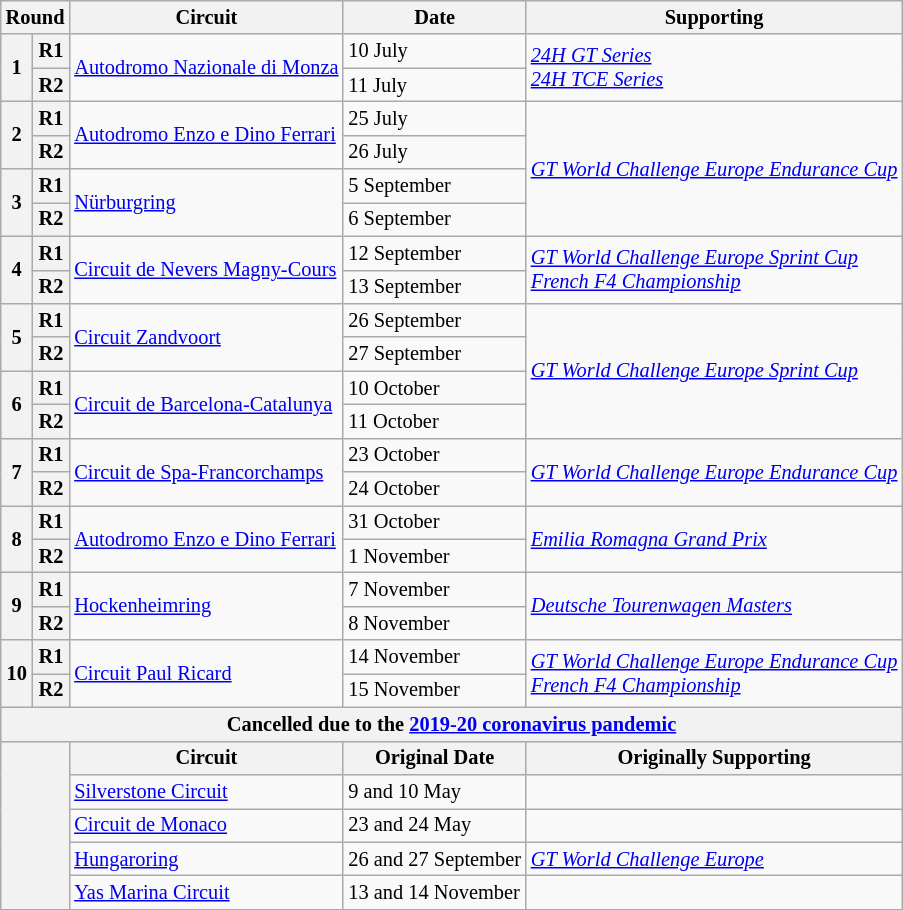<table class="wikitable" style="font-size: 85%">
<tr>
<th colspan=2>Round</th>
<th>Circuit</th>
<th>Date</th>
<th>Supporting</th>
</tr>
<tr>
<th rowspan=2>1</th>
<th>R1</th>
<td rowspan=2> <a href='#'>Autodromo Nazionale di Monza</a></td>
<td>10 July</td>
<td rowspan=2><em><a href='#'>24H GT Series</a><br><a href='#'>24H TCE Series</a></em></td>
</tr>
<tr>
<th>R2</th>
<td>11 July</td>
</tr>
<tr>
<th rowspan=2>2</th>
<th>R1</th>
<td rowspan=2> <a href='#'>Autodromo Enzo e Dino Ferrari</a></td>
<td>25 July</td>
<td rowspan=4><em><a href='#'>GT World Challenge Europe Endurance Cup</a></em></td>
</tr>
<tr>
<th>R2</th>
<td>26 July</td>
</tr>
<tr>
<th rowspan=2>3</th>
<th>R1</th>
<td rowspan=2> <a href='#'>Nürburgring</a></td>
<td>5 September</td>
</tr>
<tr>
<th>R2</th>
<td>6 September</td>
</tr>
<tr>
<th rowspan=2>4</th>
<th>R1</th>
<td rowspan=2> <a href='#'>Circuit de Nevers Magny-Cours</a></td>
<td>12 September</td>
<td rowspan=2><em><a href='#'>GT World Challenge Europe Sprint Cup</a></em> <br> <em><a href='#'>French F4 Championship</a></em></td>
</tr>
<tr>
<th>R2</th>
<td>13 September</td>
</tr>
<tr>
<th rowspan=2>5</th>
<th>R1</th>
<td rowspan=2> <a href='#'>Circuit Zandvoort</a></td>
<td>26 September</td>
<td rowspan=4><em><a href='#'>GT World Challenge Europe Sprint Cup</a></em></td>
</tr>
<tr>
<th>R2</th>
<td>27 September</td>
</tr>
<tr>
<th rowspan=2>6</th>
<th>R1</th>
<td rowspan=2> <a href='#'>Circuit de Barcelona-Catalunya</a></td>
<td>10 October</td>
</tr>
<tr>
<th>R2</th>
<td>11 October</td>
</tr>
<tr>
<th rowspan=2>7</th>
<th>R1</th>
<td rowspan=2> <a href='#'>Circuit de Spa-Francorchamps</a></td>
<td>23 October</td>
<td rowspan=2><em><a href='#'>GT World Challenge Europe Endurance Cup</a></em></td>
</tr>
<tr>
<th>R2</th>
<td>24 October</td>
</tr>
<tr>
<th rowspan="2">8</th>
<th>R1</th>
<td rowspan="2"> <a href='#'>Autodromo Enzo e Dino Ferrari</a></td>
<td>31 October</td>
<td rowspan="2"><em><a href='#'>Emilia Romagna Grand Prix</a></em></td>
</tr>
<tr>
<th>R2</th>
<td>1 November</td>
</tr>
<tr>
<th rowspan="2">9</th>
<th>R1</th>
<td rowspan="2"> <a href='#'>Hockenheimring</a></td>
<td>7 November</td>
<td rowspan="2"><em><a href='#'>Deutsche Tourenwagen Masters</a></em></td>
</tr>
<tr>
<th>R2</th>
<td>8 November</td>
</tr>
<tr>
<th rowspan=2>10</th>
<th>R1</th>
<td rowspan=2> <a href='#'>Circuit Paul Ricard</a></td>
<td>14 November</td>
<td rowspan=2><em><a href='#'>GT World Challenge Europe Endurance Cup</a></em><br><em> <a href='#'>French F4 Championship</a></em></td>
</tr>
<tr>
<th>R2</th>
<td>15 November</td>
</tr>
<tr>
<th colspan=5>Cancelled due to the <a href='#'>2019-20 coronavirus pandemic</a></th>
</tr>
<tr>
<th colspan=2 rowspan=6></th>
<th>Circuit</th>
<th>Original Date</th>
<th>Originally Supporting</th>
</tr>
<tr>
<td> <a href='#'>Silverstone Circuit</a></td>
<td>9 and 10 May</td>
<td></td>
</tr>
<tr>
<td> <a href='#'>Circuit de Monaco</a></td>
<td>23 and 24 May</td>
<td><em></em></td>
</tr>
<tr>
<td> <a href='#'>Hungaroring</a></td>
<td>26 and 27 September</td>
<td><em><a href='#'>GT World Challenge Europe</a></em></td>
</tr>
<tr>
<td> <a href='#'>Yas Marina Circuit</a></td>
<td>13 and 14 November</td>
<td></td>
</tr>
<tr>
</tr>
</table>
